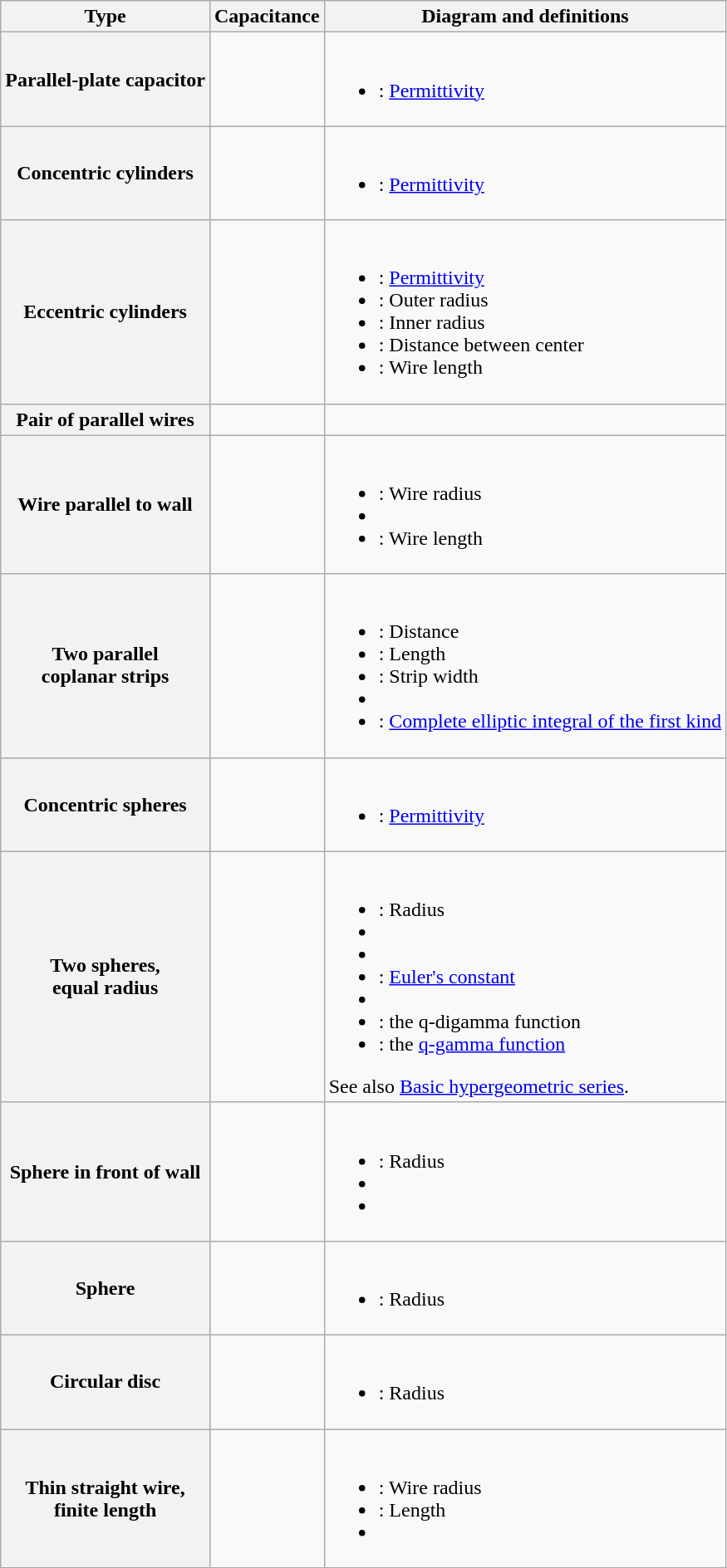<table class="wikitable">
<tr>
<th>Type</th>
<th>Capacitance</th>
<th>Diagram and definitions</th>
</tr>
<tr>
<th>Parallel-plate capacitor</th>
<td></td>
<td><br><ul><li>: <a href='#'>Permittivity</a></li></ul></td>
</tr>
<tr>
<th>Concentric cylinders</th>
<td></td>
<td><br><ul><li>: <a href='#'>Permittivity</a></li></ul></td>
</tr>
<tr>
<th>Eccentric cylinders</th>
<td></big></td>
<td><br><ul><li>: <a href='#'>Permittivity</a></li><li>: Outer radius</li><li>: Inner radius</li><li>: Distance between center</li><li>: Wire length</li></ul></td>
</tr>
<tr>
<th>Pair of parallel wires</th>
<td></big></td>
<td></td>
</tr>
<tr>
<th>Wire parallel to wall</th>
<td></big></td>
<td><br><ul><li>: Wire radius</li><li></li><li>: Wire length</li></ul></td>
</tr>
<tr>
<th>Two parallel<br>coplanar strips</th>
<td></td>
<td><br><ul><li>: Distance</li><li>: Length</li><li>: Strip width</li><li><br></li><li>: <a href='#'>Complete elliptic integral of the first kind</a></li></ul></td>
</tr>
<tr>
<th>Concentric spheres</th>
<td></td>
<td><br><ul><li>: <a href='#'>Permittivity</a></li></ul></td>
</tr>
<tr>
<th>Two spheres,<br>equal radius</th>
<td></td>
<td><br><ul><li>: Radius</li><li></li><li></li><li>: <a href='#'>Euler's constant</a></li><li></li><li>: the q-digamma function</li><li>: the <a href='#'>q-gamma function</a></li></ul>See also <a href='#'>Basic hypergeometric series</a>.</td>
</tr>
<tr>
<th>Sphere in front of wall</th>
<td></td>
<td><br><ul><li>: Radius</li><li></li><li></li></ul></td>
</tr>
<tr>
<th>Sphere</th>
<td></td>
<td><br><ul><li>: Radius</li></ul></td>
</tr>
<tr>
<th>Circular disc</th>
<td></td>
<td><br><ul><li>: Radius</li></ul></td>
</tr>
<tr>
<th>Thin straight wire,<br> finite length</th>
<td></td>
<td><br><ul><li>: Wire radius</li><li>: Length</li><li></li></ul></td>
</tr>
</table>
